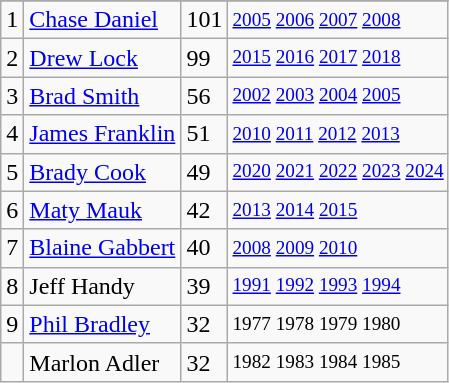<table class="wikitable">
<tr>
</tr>
<tr>
<td>1</td>
<td><a href='#'>Chase Daniel</a></td>
<td>101</td>
<td style="font-size:80%;"><a href='#'>2005</a> <a href='#'>2006</a> <a href='#'>2007</a> <a href='#'>2008</a></td>
</tr>
<tr>
<td>2</td>
<td><a href='#'>Drew Lock</a></td>
<td>99</td>
<td style="font-size:80%;"><a href='#'>2015</a> <a href='#'>2016</a> <a href='#'>2017</a> <a href='#'>2018</a></td>
</tr>
<tr>
<td>3</td>
<td><a href='#'>Brad Smith</a></td>
<td>56</td>
<td style="font-size:80%;"><a href='#'>2002</a> <a href='#'>2003</a> <a href='#'>2004</a> <a href='#'>2005</a></td>
</tr>
<tr>
<td>4</td>
<td><a href='#'>James Franklin</a></td>
<td>51</td>
<td style="font-size:80%;"><a href='#'>2010</a> <a href='#'>2011</a> <a href='#'>2012</a> <a href='#'>2013</a></td>
</tr>
<tr>
<td>5</td>
<td><a href='#'>Brady Cook</a></td>
<td>49</td>
<td style="font-size:80%;"><a href='#'>2020</a> <a href='#'>2021</a> <a href='#'>2022</a> <a href='#'>2023</a> <a href='#'>2024</a></td>
</tr>
<tr>
<td>6</td>
<td><a href='#'>Maty Mauk</a></td>
<td>42</td>
<td style="font-size:80%;"><a href='#'>2013</a> <a href='#'>2014</a> <a href='#'>2015</a></td>
</tr>
<tr>
<td>7</td>
<td><a href='#'>Blaine Gabbert</a></td>
<td>40</td>
<td style="font-size:80%;"><a href='#'>2008</a> <a href='#'>2009</a> <a href='#'>2010</a></td>
</tr>
<tr>
<td>8</td>
<td>Jeff Handy</td>
<td>39</td>
<td style="font-size:80%;"><a href='#'>1991</a> <a href='#'>1992</a> <a href='#'>1993</a> <a href='#'>1994</a></td>
</tr>
<tr>
<td>9</td>
<td><a href='#'>Phil Bradley</a></td>
<td>32</td>
<td style="font-size:80%;">1977 1978 1979 1980</td>
</tr>
<tr>
<td></td>
<td>Marlon Adler</td>
<td>32</td>
<td style="font-size:80%;">1982 1983 1984 1985</td>
</tr>
</table>
